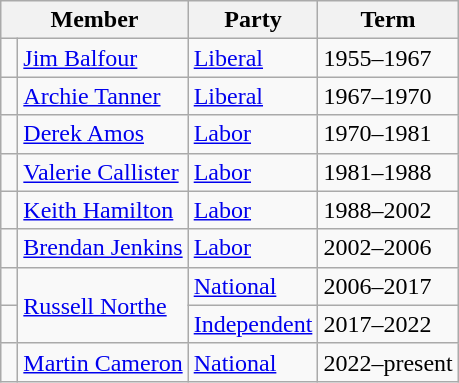<table class="wikitable">
<tr>
<th colspan=2>Member</th>
<th>Party</th>
<th>Term</th>
</tr>
<tr>
<td> </td>
<td><a href='#'>Jim Balfour</a></td>
<td><a href='#'>Liberal</a></td>
<td>1955–1967</td>
</tr>
<tr>
<td> </td>
<td><a href='#'>Archie Tanner</a></td>
<td><a href='#'>Liberal</a></td>
<td>1967–1970</td>
</tr>
<tr>
<td> </td>
<td><a href='#'>Derek Amos</a></td>
<td><a href='#'>Labor</a></td>
<td>1970–1981</td>
</tr>
<tr>
<td> </td>
<td><a href='#'>Valerie Callister</a></td>
<td><a href='#'>Labor</a></td>
<td>1981–1988</td>
</tr>
<tr>
<td> </td>
<td><a href='#'>Keith Hamilton</a></td>
<td><a href='#'>Labor</a></td>
<td>1988–2002</td>
</tr>
<tr>
<td> </td>
<td><a href='#'>Brendan Jenkins</a></td>
<td><a href='#'>Labor</a></td>
<td>2002–2006</td>
</tr>
<tr>
<td> </td>
<td rowspan=2><a href='#'>Russell Northe</a></td>
<td><a href='#'>National</a></td>
<td>2006–2017</td>
</tr>
<tr>
<td> </td>
<td><a href='#'>Independent</a></td>
<td>2017–2022</td>
</tr>
<tr>
<td> </td>
<td><a href='#'>Martin Cameron</a></td>
<td><a href='#'>National</a></td>
<td>2022–present</td>
</tr>
</table>
